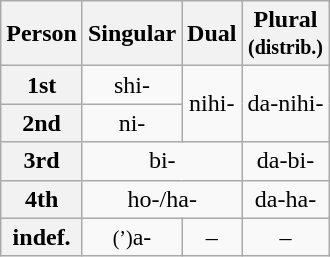<table class="wikitable" style="margin-left:1em; text-align: center;">
<tr>
<th>Person</th>
<th>Singular</th>
<th>Dual</th>
<th>Plural<br><small>(distrib.)</small></th>
</tr>
<tr>
<th>1st</th>
<td>shi-</td>
<td rowspan="2">nihi-</td>
<td rowspan="2">da-nihi-</td>
</tr>
<tr>
<th>2nd</th>
<td>ni-</td>
</tr>
<tr>
<th>3rd</th>
<td colspan="2">bi-</td>
<td colspan="2">da-bi-</td>
</tr>
<tr>
<th>4th</th>
<td colspan="2">ho-/ha-</td>
<td colspan="2">da-ha-</td>
</tr>
<tr>
<th>indef.</th>
<td><small>(’)</small>a-</td>
<td>–</td>
<td>–</td>
</tr>
</table>
